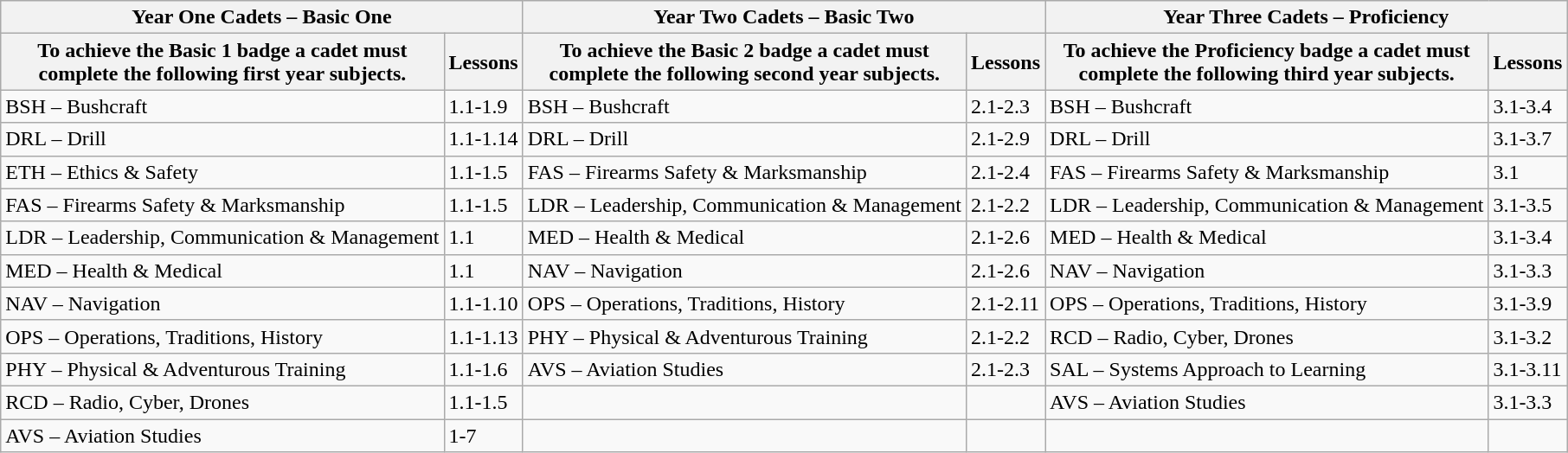<table class="wikitable">
<tr>
<th colspan="2">Year One Cadets – Basic One</th>
<th colspan="2">Year Two Cadets – Basic Two</th>
<th colspan="2">Year Three Cadets – Proficiency</th>
</tr>
<tr>
<th>To achieve the Basic 1 badge a cadet must<br>complete the following first year subjects.</th>
<th>Lessons</th>
<th>To achieve the Basic 2 badge a cadet must<br>complete the following second year subjects.</th>
<th>Lessons</th>
<th>To achieve the Proficiency badge a cadet must<br>complete the following third year subjects.</th>
<th>Lessons</th>
</tr>
<tr>
<td>BSH – Bushcraft</td>
<td>1.1-1.9</td>
<td>BSH – Bushcraft</td>
<td>2.1-2.3</td>
<td>BSH – Bushcraft</td>
<td>3.1-3.4</td>
</tr>
<tr>
<td>DRL – Drill</td>
<td>1.1-1.14</td>
<td>DRL – Drill</td>
<td>2.1-2.9</td>
<td>DRL – Drill</td>
<td>3.1-3.7</td>
</tr>
<tr>
<td>ETH – Ethics & Safety</td>
<td>1.1-1.5</td>
<td>FAS – Firearms Safety & Marksmanship</td>
<td>2.1-2.4</td>
<td>FAS – Firearms Safety & Marksmanship</td>
<td>3.1</td>
</tr>
<tr>
<td>FAS – Firearms Safety & Marksmanship</td>
<td>1.1-1.5</td>
<td>LDR – Leadership, Communication & Management</td>
<td>2.1-2.2</td>
<td>LDR – Leadership, Communication & Management</td>
<td>3.1-3.5</td>
</tr>
<tr>
<td>LDR – Leadership, Communication & Management</td>
<td>1.1</td>
<td>MED – Health & Medical</td>
<td>2.1-2.6</td>
<td>MED – Health & Medical</td>
<td>3.1-3.4</td>
</tr>
<tr>
<td>MED – Health & Medical</td>
<td>1.1</td>
<td>NAV – Navigation</td>
<td>2.1-2.6</td>
<td>NAV – Navigation</td>
<td>3.1-3.3</td>
</tr>
<tr>
<td>NAV – Navigation</td>
<td>1.1-1.10</td>
<td>OPS – Operations, Traditions, History</td>
<td>2.1-2.11</td>
<td>OPS – Operations, Traditions, History</td>
<td>3.1-3.9</td>
</tr>
<tr>
<td>OPS – Operations, Traditions, History</td>
<td>1.1-1.13</td>
<td>PHY – Physical & Adventurous Training</td>
<td>2.1-2.2</td>
<td>RCD – Radio, Cyber, Drones</td>
<td>3.1-3.2</td>
</tr>
<tr>
<td>PHY – Physical & Adventurous Training</td>
<td>1.1-1.6</td>
<td>AVS – Aviation Studies</td>
<td>2.1-2.3</td>
<td>SAL – Systems Approach to Learning</td>
<td>3.1-3.11</td>
</tr>
<tr>
<td>RCD – Radio, Cyber, Drones</td>
<td>1.1-1.5</td>
<td></td>
<td></td>
<td>AVS – Aviation Studies</td>
<td>3.1-3.3</td>
</tr>
<tr>
<td>AVS – Aviation Studies</td>
<td>1-7</td>
<td></td>
<td></td>
<td></td>
<td></td>
</tr>
</table>
